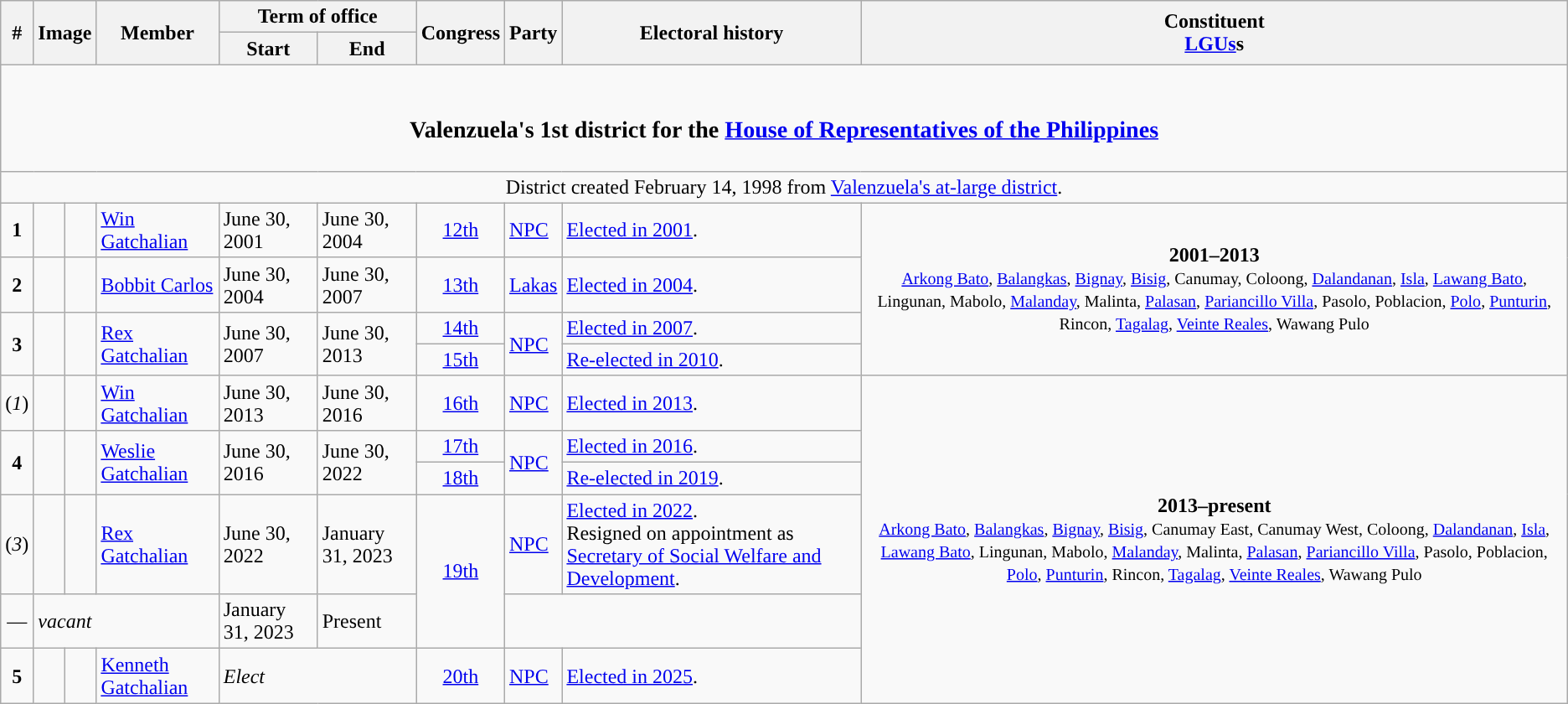<table class=wikitable>
<tr>
<th rowspan="2">#</th>
<th rowspan="2" colspan=2>Image</th>
<th rowspan="2">Member</th>
<th colspan=2>Term of office</th>
<th rowspan="2">Congress</th>
<th rowspan="2">Party</th>
<th rowspan="2">Electoral history</th>
<th rowspan="2">Constituent<br><a href='#'>LGUs</a>s</th>
</tr>
<tr>
<th>Start</th>
<th>End</th>
</tr>
<tr>
<td colspan="10" style="text-align:center;"><br><h3>Valenzuela's 1st district for the <a href='#'>House of Representatives of the Philippines</a></h3></td>
</tr>
<tr>
<td colspan="10" style="text-align:center;">District created February 14, 1998 from <a href='#'>Valenzuela's at-large district</a>.</td>
</tr>
<tr>
<td style="text-align:center;"><strong>1</strong></td>
<td style="color:inherit;background:"></td>
<td></td>
<td><a href='#'>Win Gatchalian</a></td>
<td>June 30, 2001</td>
<td>June 30, 2004</td>
<td style="text-align:center;"><a href='#'>12th</a></td>
<td><a href='#'>NPC</a></td>
<td><a href='#'>Elected in 2001</a>.</td>
<td rowspan="4" style="text-align:center;"><strong>2001–2013</strong><br><small><a href='#'>Arkong Bato</a>, <a href='#'>Balangkas</a>, <a href='#'>Bignay</a>, <a href='#'>Bisig</a>, Canumay, Coloong, <a href='#'>Dalandanan</a>, <a href='#'>Isla</a>, <a href='#'>Lawang Bato</a>, Lingunan, Mabolo, <a href='#'>Malanday</a>, Malinta, <a href='#'>Palasan</a>, <a href='#'>Pariancillo Villa</a>, Pasolo, Poblacion, <a href='#'>Polo</a>, <a href='#'>Punturin</a>, Rincon, <a href='#'>Tagalag</a>, <a href='#'>Veinte Reales</a>, Wawang Pulo</small></td>
</tr>
<tr>
<td style="text-align:center;"><strong>2</strong></td>
<td style="color:inherit;background:"></td>
<td></td>
<td><a href='#'>Bobbit Carlos</a></td>
<td>June 30, 2004</td>
<td>June 30, 2007</td>
<td style="text-align:center;"><a href='#'>13th</a></td>
<td><a href='#'>Lakas</a></td>
<td><a href='#'>Elected in 2004</a>.</td>
</tr>
<tr>
<td rowspan="2" style="text-align:center;"><strong>3</strong></td>
<td rowspan="2" style="color:inherit;background:"></td>
<td rowspan="2"></td>
<td rowspan="2"><a href='#'>Rex Gatchalian</a></td>
<td rowspan="2">June 30, 2007</td>
<td rowspan="2">June 30, 2013</td>
<td style="text-align:center;"><a href='#'>14th</a></td>
<td rowspan="2"><a href='#'>NPC</a></td>
<td><a href='#'>Elected in 2007</a>.</td>
</tr>
<tr>
<td style="text-align:center;"><a href='#'>15th</a></td>
<td><a href='#'>Re-elected in 2010</a>.</td>
</tr>
<tr>
<td style="text-align:center;">(<em>1</em>)</td>
<td style="color:inherit;background:"></td>
<td></td>
<td><a href='#'>Win Gatchalian</a></td>
<td>June 30, 2013</td>
<td>June 30, 2016</td>
<td style="text-align:center;"><a href='#'>16th</a></td>
<td><a href='#'>NPC</a></td>
<td><a href='#'>Elected in 2013</a>.</td>
<td rowspan="6" style="text-align:center;"><strong>2013–present</strong><br><small><a href='#'>Arkong Bato</a>, <a href='#'>Balangkas</a>, <a href='#'>Bignay</a>, <a href='#'>Bisig</a>, Canumay East, Canumay West, Coloong, <a href='#'>Dalandanan</a>, <a href='#'>Isla</a>, <a href='#'>Lawang Bato</a>, Lingunan, Mabolo, <a href='#'>Malanday</a>, Malinta, <a href='#'>Palasan</a>, <a href='#'>Pariancillo Villa</a>, Pasolo, Poblacion, <a href='#'>Polo</a>, <a href='#'>Punturin</a>, Rincon, <a href='#'>Tagalag</a>, <a href='#'>Veinte Reales</a>, Wawang Pulo</small></td>
</tr>
<tr>
<td rowspan="2" style="text-align:center;"><strong>4</strong></td>
<td rowspan="2" style="color:inherit;background:"></td>
<td rowspan="2"></td>
<td rowspan="2"><a href='#'>Weslie Gatchalian</a></td>
<td rowspan="2">June 30, 2016</td>
<td rowspan="2">June 30, 2022</td>
<td style="text-align:center;"><a href='#'>17th</a></td>
<td rowspan="2"><a href='#'>NPC</a></td>
<td><a href='#'>Elected in 2016</a>.</td>
</tr>
<tr>
<td style="text-align:center;"><a href='#'>18th</a></td>
<td><a href='#'>Re-elected in 2019</a>.</td>
</tr>
<tr>
<td style="text-align:center;">(<em>3</em>)</td>
<td style="color:inherit;background:"></td>
<td></td>
<td><a href='#'>Rex Gatchalian</a></td>
<td>June 30, 2022</td>
<td>January 31, 2023</td>
<td rowspan="2" style="text-align:center;"><a href='#'>19th</a></td>
<td><a href='#'>NPC</a></td>
<td><a href='#'>Elected in 2022</a>.<br>Resigned on appointment as <a href='#'>Secretary of Social Welfare and Development</a>.</td>
</tr>
<tr>
<td style="text-align:center;">—</td>
<td colspan="3"><em>vacant</em></td>
<td>January 31, 2023</td>
<td>Present</td>
<td colspan="2"></td>
</tr>
<tr>
<td style="text-align:center;"><strong>5</strong></td>
<td style="color:inherit;background:"></td>
<td></td>
<td><a href='#'>Kenneth Gatchalian</a></td>
<td colspan="2"><em>Elect</em></td>
<td rowspan="2" style="text-align:center;"><a href='#'>20th</a></td>
<td><a href='#'>NPC</a></td>
<td><a href='#'>Elected in 2025</a>.</td>
</tr>
</table>
